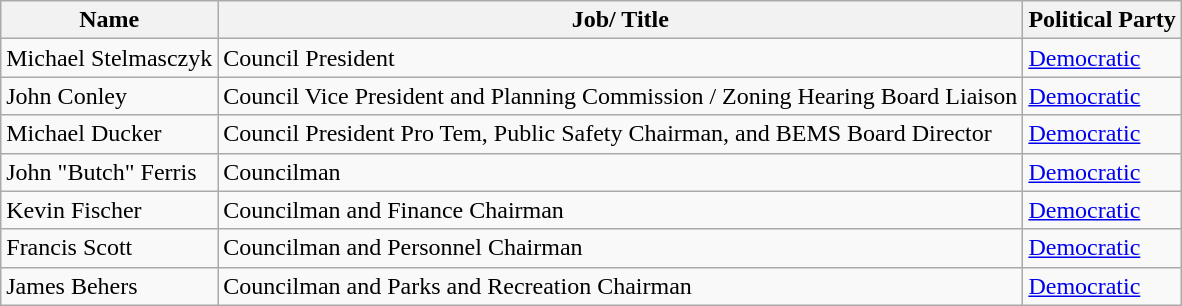<table class="wikitable">
<tr>
<th>Name</th>
<th>Job/ Title</th>
<th>Political Party</th>
</tr>
<tr>
<td>Michael Stelmasczyk</td>
<td>Council President</td>
<td><a href='#'>Democratic</a></td>
</tr>
<tr>
<td>John Conley</td>
<td>Council Vice President and Planning Commission / Zoning Hearing Board Liaison</td>
<td><a href='#'>Democratic</a></td>
</tr>
<tr>
<td>Michael Ducker</td>
<td>Council President Pro Tem, Public Safety Chairman, and BEMS Board Director</td>
<td><a href='#'>Democratic</a></td>
</tr>
<tr>
<td>John "Butch" Ferris</td>
<td>Councilman</td>
<td><a href='#'>Democratic</a></td>
</tr>
<tr>
<td>Kevin Fischer</td>
<td>Councilman and Finance Chairman</td>
<td><a href='#'>Democratic</a></td>
</tr>
<tr>
<td>Francis Scott</td>
<td>Councilman and Personnel Chairman</td>
<td><a href='#'>Democratic</a></td>
</tr>
<tr>
<td>James Behers</td>
<td>Councilman and Parks and Recreation Chairman</td>
<td><a href='#'>Democratic</a></td>
</tr>
</table>
